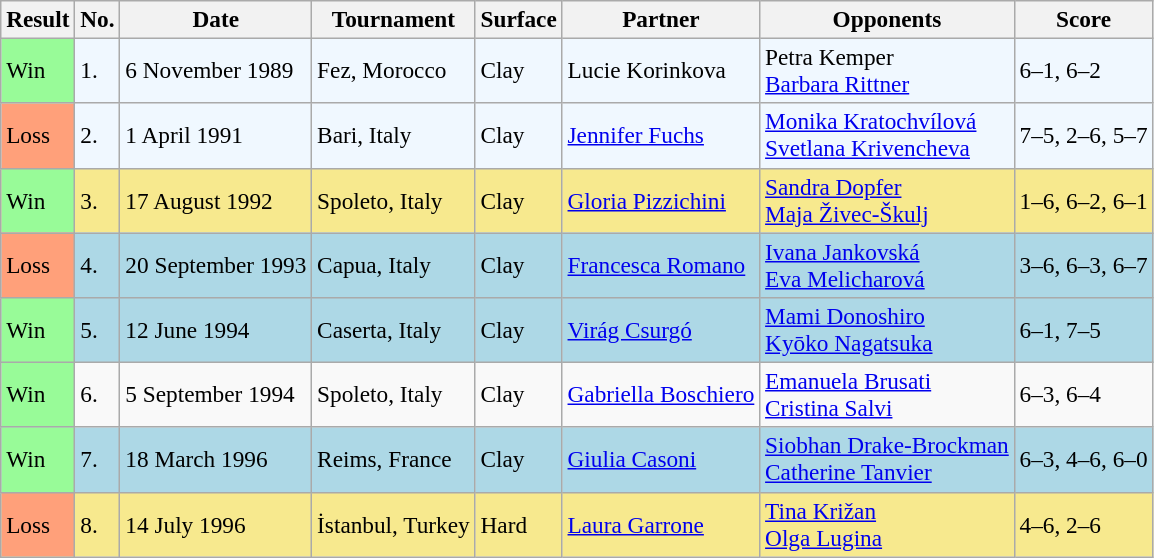<table class="sortable wikitable" style=font-size:97%>
<tr>
<th>Result</th>
<th>No.</th>
<th>Date</th>
<th>Tournament</th>
<th>Surface</th>
<th>Partner</th>
<th>Opponents</th>
<th>Score</th>
</tr>
<tr bgcolor=f0f8ff>
<td style="background:#98fb98;">Win</td>
<td>1.</td>
<td>6 November 1989</td>
<td>Fez, Morocco</td>
<td>Clay</td>
<td> Lucie Korinkova</td>
<td> Petra Kemper <br> <a href='#'>Barbara Rittner</a></td>
<td>6–1, 6–2</td>
</tr>
<tr bgcolor=f0f8ff>
<td style="background:#ffa07a;">Loss</td>
<td>2.</td>
<td>1 April 1991</td>
<td>Bari, Italy</td>
<td>Clay</td>
<td> <a href='#'>Jennifer Fuchs</a></td>
<td> <a href='#'>Monika Kratochvílová</a> <br>  <a href='#'>Svetlana Krivencheva</a></td>
<td>7–5, 2–6, 5–7</td>
</tr>
<tr style="background:#f7e98e;">
<td style="background:#98fb98;">Win</td>
<td>3.</td>
<td>17 August 1992</td>
<td>Spoleto, Italy</td>
<td>Clay</td>
<td> <a href='#'>Gloria Pizzichini</a></td>
<td> <a href='#'>Sandra Dopfer</a> <br>  <a href='#'>Maja Živec-Škulj</a></td>
<td>1–6, 6–2, 6–1</td>
</tr>
<tr style="background:lightblue;">
<td style="background:#ffa07a;">Loss</td>
<td>4.</td>
<td>20 September 1993</td>
<td>Capua, Italy</td>
<td>Clay</td>
<td> <a href='#'>Francesca Romano</a></td>
<td> <a href='#'>Ivana Jankovská</a> <br>  <a href='#'>Eva Melicharová</a></td>
<td>3–6, 6–3, 6–7</td>
</tr>
<tr style="background:lightblue;">
<td style="background:#98fb98;">Win</td>
<td>5.</td>
<td>12 June 1994</td>
<td>Caserta, Italy</td>
<td>Clay</td>
<td> <a href='#'>Virág Csurgó</a></td>
<td> <a href='#'>Mami Donoshiro</a> <br>  <a href='#'>Kyōko Nagatsuka</a></td>
<td>6–1, 7–5</td>
</tr>
<tr>
<td style="background:#98fb98;">Win</td>
<td>6.</td>
<td>5 September 1994</td>
<td>Spoleto, Italy</td>
<td>Clay</td>
<td> <a href='#'>Gabriella Boschiero</a></td>
<td> <a href='#'>Emanuela Brusati</a> <br>  <a href='#'>Cristina Salvi</a></td>
<td>6–3, 6–4</td>
</tr>
<tr style="background:lightblue;">
<td style="background:#98fb98;">Win</td>
<td>7.</td>
<td>18 March 1996</td>
<td>Reims, France</td>
<td>Clay</td>
<td> <a href='#'>Giulia Casoni</a></td>
<td> <a href='#'>Siobhan Drake-Brockman</a> <br>  <a href='#'>Catherine Tanvier</a></td>
<td>6–3, 4–6, 6–0</td>
</tr>
<tr style="background:#f7e98e;">
<td style="background:#ffa07a;">Loss</td>
<td>8.</td>
<td>14 July 1996</td>
<td>İstanbul, Turkey</td>
<td>Hard</td>
<td> <a href='#'>Laura Garrone</a></td>
<td> <a href='#'>Tina Križan</a> <br>  <a href='#'>Olga Lugina</a></td>
<td>4–6, 2–6</td>
</tr>
</table>
